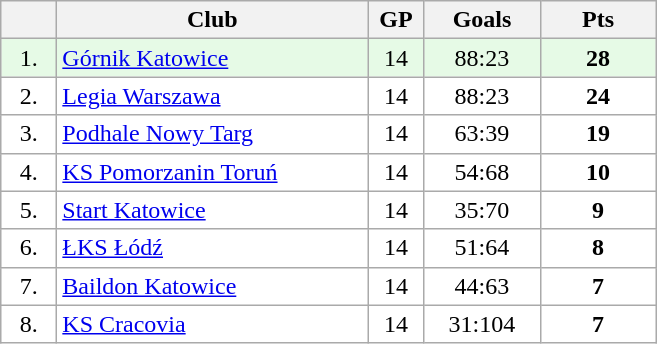<table class="wikitable">
<tr>
<th width="30"></th>
<th width="200">Club</th>
<th width="30">GP</th>
<th width="70">Goals</th>
<th width="70">Pts</th>
</tr>
<tr bgcolor="#e6fae6" align="center">
<td>1.</td>
<td align="left"><a href='#'>Górnik Katowice</a></td>
<td>14</td>
<td>88:23</td>
<td><strong>28</strong></td>
</tr>
<tr bgcolor="#FFFFFF" align="center">
<td>2.</td>
<td align="left"><a href='#'>Legia Warszawa</a></td>
<td>14</td>
<td>88:23</td>
<td><strong>24</strong></td>
</tr>
<tr bgcolor="#FFFFFF" align="center">
<td>3.</td>
<td align="left"><a href='#'>Podhale Nowy Targ</a></td>
<td>14</td>
<td>63:39</td>
<td><strong>19</strong></td>
</tr>
<tr bgcolor="#FFFFFF" align="center">
<td>4.</td>
<td align="left"><a href='#'>KS Pomorzanin Toruń</a></td>
<td>14</td>
<td>54:68</td>
<td><strong>10</strong></td>
</tr>
<tr bgcolor="#FFFFFF" align="center">
<td>5.</td>
<td align="left"><a href='#'>Start Katowice</a></td>
<td>14</td>
<td>35:70</td>
<td><strong>9</strong></td>
</tr>
<tr bgcolor="#FFFFFF" align="center">
<td>6.</td>
<td align="left"><a href='#'>ŁKS Łódź</a></td>
<td>14</td>
<td>51:64</td>
<td><strong>8</strong></td>
</tr>
<tr bgcolor="#FFFFFF" align="center">
<td>7.</td>
<td align="left"><a href='#'>Baildon Katowice</a></td>
<td>14</td>
<td>44:63</td>
<td><strong>7</strong></td>
</tr>
<tr bgcolor="#FFFFFF" align="center">
<td>8.</td>
<td align="left"><a href='#'>KS Cracovia</a></td>
<td>14</td>
<td>31:104</td>
<td><strong>7</strong></td>
</tr>
</table>
